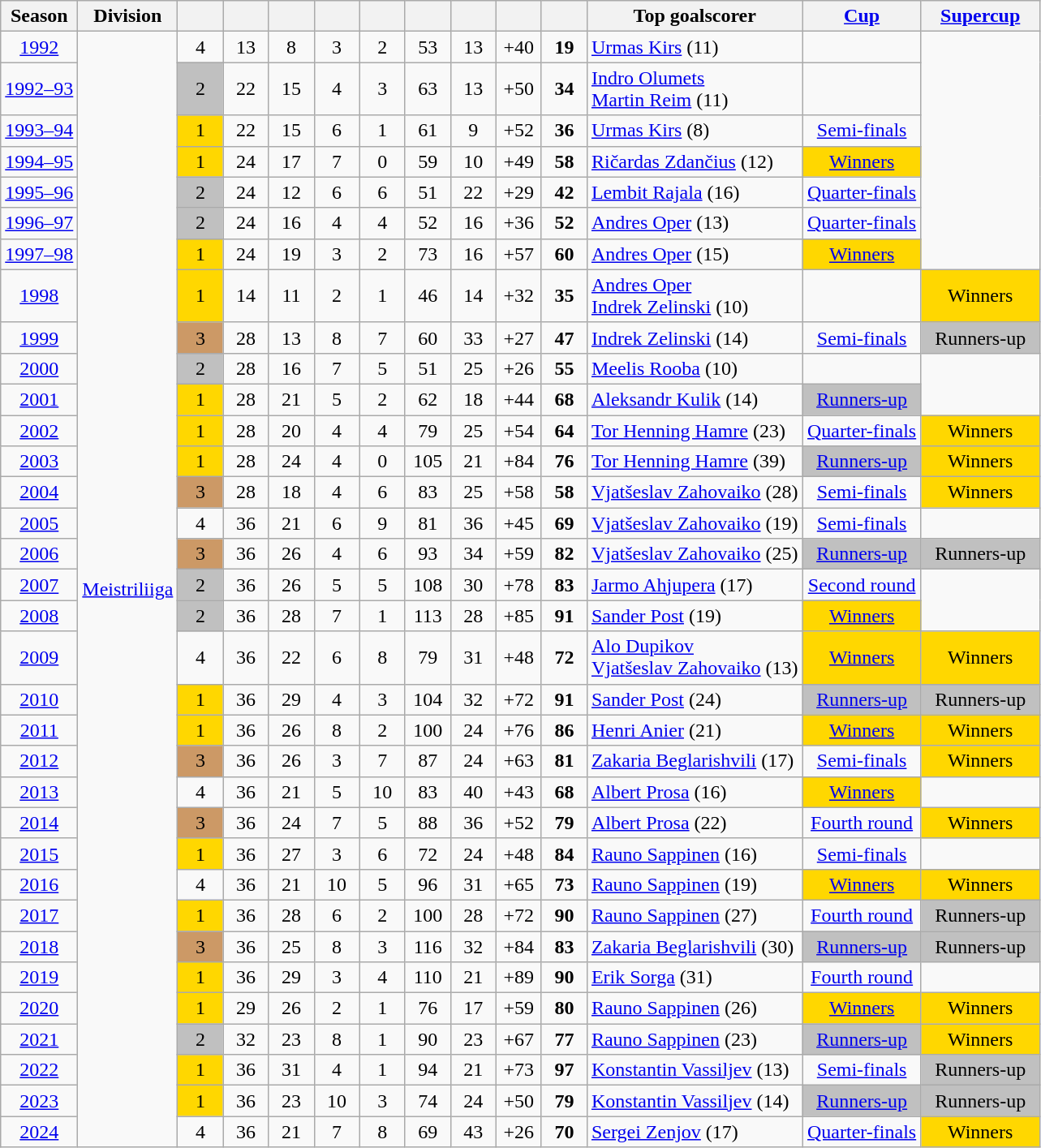<table class="wikitable collapsible collapsed">
<tr>
<th>Season</th>
<th>Division</th>
<th width=30px></th>
<th width=30px></th>
<th width=30px></th>
<th width=30px></th>
<th width=30px></th>
<th width=30px></th>
<th width=30px></th>
<th width=30px></th>
<th width=30px></th>
<th>Top goalscorer</th>
<th width=90px><a href='#'>Cup</a></th>
<th width=90px><a href='#'>Supercup</a></th>
</tr>
<tr align=center>
<td><a href='#'>1992</a></td>
<td rowspan=34><a href='#'>Meistriliiga</a></td>
<td>4</td>
<td>13</td>
<td>8</td>
<td>3</td>
<td>2</td>
<td>53</td>
<td>13</td>
<td>+40</td>
<td><strong>19</strong></td>
<td align="left"> <a href='#'>Urmas Kirs</a> (11)</td>
<td></td>
<td rowspan=7></td>
</tr>
<tr align=center>
<td><a href='#'>1992–93</a></td>
<td bgcolor=silver>2</td>
<td>22</td>
<td>15</td>
<td>4</td>
<td>3</td>
<td>63</td>
<td>13</td>
<td>+50</td>
<td><strong>34</strong></td>
<td align="left"> <a href='#'>Indro Olumets</a><br> <a href='#'>Martin Reim</a> (11)</td>
<td></td>
</tr>
<tr align=center>
<td><a href='#'>1993–94</a></td>
<td bgcolor=gold>1</td>
<td>22</td>
<td>15</td>
<td>6</td>
<td>1</td>
<td>61</td>
<td>9</td>
<td>+52</td>
<td><strong>36</strong></td>
<td align="left"> <a href='#'>Urmas Kirs</a> (8)</td>
<td><a href='#'>Semi-finals</a></td>
</tr>
<tr align=center>
<td><a href='#'>1994–95</a></td>
<td bgcolor=gold>1</td>
<td>24</td>
<td>17</td>
<td>7</td>
<td>0</td>
<td>59</td>
<td>10</td>
<td>+49</td>
<td><strong>58</strong></td>
<td align="left"> <a href='#'>Ričardas Zdančius</a> (12)</td>
<td bgcolor=gold><a href='#'>Winners</a></td>
</tr>
<tr align=center>
<td><a href='#'>1995–96</a></td>
<td bgcolor=silver>2</td>
<td>24</td>
<td>12</td>
<td>6</td>
<td>6</td>
<td>51</td>
<td>22</td>
<td>+29</td>
<td><strong>42</strong></td>
<td align="left"> <a href='#'>Lembit Rajala</a> (16)</td>
<td><a href='#'>Quarter-finals</a></td>
</tr>
<tr align=center>
<td><a href='#'>1996–97</a></td>
<td bgcolor=silver>2</td>
<td>24</td>
<td>16</td>
<td>4</td>
<td>4</td>
<td>52</td>
<td>16</td>
<td>+36</td>
<td><strong>52</strong></td>
<td align="left"> <a href='#'>Andres Oper</a> (13)</td>
<td><a href='#'>Quarter-finals</a></td>
</tr>
<tr align=center>
<td><a href='#'>1997–98</a></td>
<td bgcolor=gold>1</td>
<td>24</td>
<td>19</td>
<td>3</td>
<td>2</td>
<td>73</td>
<td>16</td>
<td>+57</td>
<td><strong>60</strong></td>
<td align="left"> <a href='#'>Andres Oper</a> (15)</td>
<td bgcolor=gold><a href='#'>Winners</a></td>
</tr>
<tr align=center>
<td><a href='#'>1998</a></td>
<td bgcolor=gold>1</td>
<td>14</td>
<td>11</td>
<td>2</td>
<td>1</td>
<td>46</td>
<td>14</td>
<td>+32</td>
<td><strong>35</strong></td>
<td align="left"> <a href='#'>Andres Oper</a><br> <a href='#'>Indrek Zelinski</a> (10)</td>
<td></td>
<td bgcolor=gold>Winners</td>
</tr>
<tr align=center>
<td><a href='#'>1999</a></td>
<td bgcolor=#CC9966>3</td>
<td>28</td>
<td>13</td>
<td>8</td>
<td>7</td>
<td>60</td>
<td>33</td>
<td>+27</td>
<td><strong>47</strong></td>
<td align="left"> <a href='#'>Indrek Zelinski</a> (14)</td>
<td><a href='#'>Semi-finals</a></td>
<td bgcolor="silver">Runners-up</td>
</tr>
<tr align=center>
<td><a href='#'>2000</a></td>
<td bgcolor=silver>2</td>
<td>28</td>
<td>16</td>
<td>7</td>
<td>5</td>
<td>51</td>
<td>25</td>
<td>+26</td>
<td><strong>55</strong></td>
<td align="left"> <a href='#'>Meelis Rooba</a> (10)</td>
<td></td>
<td rowspan=2></td>
</tr>
<tr align=center>
<td><a href='#'>2001</a></td>
<td bgcolor=gold>1</td>
<td>28</td>
<td>21</td>
<td>5</td>
<td>2</td>
<td>62</td>
<td>18</td>
<td>+44</td>
<td><strong>68</strong></td>
<td align="left"> <a href='#'>Aleksandr Kulik</a> (14)</td>
<td bgcolor=silver><a href='#'>Runners-up</a></td>
</tr>
<tr align=center>
<td><a href='#'>2002</a></td>
<td bgcolor=gold>1</td>
<td>28</td>
<td>20</td>
<td>4</td>
<td>4</td>
<td>79</td>
<td>25</td>
<td>+54</td>
<td><strong>64</strong></td>
<td align="left"> <a href='#'>Tor Henning Hamre</a> (23)</td>
<td><a href='#'>Quarter-finals</a></td>
<td bgcolor="gold">Winners</td>
</tr>
<tr align=center>
<td><a href='#'>2003</a></td>
<td bgcolor=gold>1</td>
<td>28</td>
<td>24</td>
<td>4</td>
<td>0</td>
<td>105</td>
<td>21</td>
<td>+84</td>
<td><strong>76</strong></td>
<td align="left"> <a href='#'>Tor Henning Hamre</a> (39)</td>
<td bgcolor=silver><a href='#'>Runners-up</a></td>
<td bgcolor="gold">Winners</td>
</tr>
<tr align=center>
<td><a href='#'>2004</a></td>
<td bgcolor=#CC9966>3</td>
<td>28</td>
<td>18</td>
<td>4</td>
<td>6</td>
<td>83</td>
<td>25</td>
<td>+58</td>
<td><strong>58</strong></td>
<td align="left"> <a href='#'>Vjatšeslav Zahovaiko</a> (28)</td>
<td><a href='#'>Semi-finals</a></td>
<td bgcolor="gold">Winners</td>
</tr>
<tr align=center>
<td><a href='#'>2005</a></td>
<td>4</td>
<td>36</td>
<td>21</td>
<td>6</td>
<td>9</td>
<td>81</td>
<td>36</td>
<td>+45</td>
<td><strong>69</strong></td>
<td align="left"> <a href='#'>Vjatšeslav Zahovaiko</a> (19)</td>
<td><a href='#'>Semi-finals</a></td>
<td></td>
</tr>
<tr align=center>
<td><a href='#'>2006</a></td>
<td bgcolor=#CC9966>3</td>
<td>36</td>
<td>26</td>
<td>4</td>
<td>6</td>
<td>93</td>
<td>34</td>
<td>+59</td>
<td><strong>82</strong></td>
<td align="left"> <a href='#'>Vjatšeslav Zahovaiko</a> (25)</td>
<td bgcolor=silver><a href='#'>Runners-up</a></td>
<td bgcolor="silver">Runners-up</td>
</tr>
<tr align=center>
<td><a href='#'>2007</a></td>
<td bgcolor=silver>2</td>
<td>36</td>
<td>26</td>
<td>5</td>
<td>5</td>
<td>108</td>
<td>30</td>
<td>+78</td>
<td><strong>83</strong></td>
<td align="left"> <a href='#'>Jarmo Ahjupera</a> (17)</td>
<td><a href='#'>Second round</a></td>
<td rowspan="2"></td>
</tr>
<tr align=center>
<td><a href='#'>2008</a></td>
<td bgcolor=silver>2</td>
<td>36</td>
<td>28</td>
<td>7</td>
<td>1</td>
<td>113</td>
<td>28</td>
<td>+85</td>
<td><strong>91</strong></td>
<td align="left"> <a href='#'>Sander Post</a> (19)</td>
<td bgcolor=gold><a href='#'>Winners</a></td>
</tr>
<tr align=center>
<td><a href='#'>2009</a></td>
<td>4</td>
<td>36</td>
<td>22</td>
<td>6</td>
<td>8</td>
<td>79</td>
<td>31</td>
<td>+48</td>
<td><strong>72</strong></td>
<td align="left"> <a href='#'>Alo Dupikov</a><br> <a href='#'>Vjatšeslav Zahovaiko</a> (13)</td>
<td bgcolor=gold><a href='#'>Winners</a></td>
<td bgcolor=gold>Winners</td>
</tr>
<tr align=center>
<td><a href='#'>2010</a></td>
<td bgcolor=gold>1</td>
<td>36</td>
<td>29</td>
<td>4</td>
<td>3</td>
<td>104</td>
<td>32</td>
<td>+72</td>
<td><strong>91</strong></td>
<td align="left"> <a href='#'>Sander Post</a> (24)</td>
<td bgcolor=silver><a href='#'>Runners-up</a></td>
<td bgcolor=silver>Runners-up</td>
</tr>
<tr align=center>
<td><a href='#'>2011</a></td>
<td bgcolor=gold>1</td>
<td>36</td>
<td>26</td>
<td>8</td>
<td>2</td>
<td>100</td>
<td>24</td>
<td>+76</td>
<td><strong>86</strong></td>
<td align="left"> <a href='#'>Henri Anier</a> (21)</td>
<td bgcolor=gold><a href='#'>Winners</a></td>
<td bgcolor=gold>Winners</td>
</tr>
<tr align=center>
<td><a href='#'>2012</a></td>
<td bgcolor=#CC9966>3</td>
<td>36</td>
<td>26</td>
<td>3</td>
<td>7</td>
<td>87</td>
<td>24</td>
<td>+63</td>
<td><strong>81</strong></td>
<td align="left"> <a href='#'>Zakaria Beglarishvili</a> (17)</td>
<td><a href='#'>Semi-finals</a></td>
<td bgcolor=gold>Winners</td>
</tr>
<tr align=center>
<td><a href='#'>2013</a></td>
<td>4</td>
<td>36</td>
<td>21</td>
<td>5</td>
<td>10</td>
<td>83</td>
<td>40</td>
<td>+43</td>
<td><strong>68</strong></td>
<td align="left"> <a href='#'>Albert Prosa</a> (16)</td>
<td bgcolor=gold><a href='#'>Winners</a></td>
<td></td>
</tr>
<tr align=center>
<td><a href='#'>2014</a></td>
<td bgcolor=#CC9966>3</td>
<td>36</td>
<td>24</td>
<td>7</td>
<td>5</td>
<td>88</td>
<td>36</td>
<td>+52</td>
<td><strong>79</strong></td>
<td align="left"> <a href='#'>Albert Prosa</a> (22)</td>
<td><a href='#'>Fourth round</a></td>
<td bgcolor=gold>Winners</td>
</tr>
<tr align=center>
<td><a href='#'>2015</a></td>
<td bgcolor=gold>1</td>
<td>36</td>
<td>27</td>
<td>3</td>
<td>6</td>
<td>72</td>
<td>24</td>
<td>+48</td>
<td><strong>84</strong></td>
<td align="left"> <a href='#'>Rauno Sappinen</a> (16)</td>
<td><a href='#'>Semi-finals</a></td>
<td></td>
</tr>
<tr align=center>
<td><a href='#'>2016</a></td>
<td>4</td>
<td>36</td>
<td>21</td>
<td>10</td>
<td>5</td>
<td>96</td>
<td>31</td>
<td>+65</td>
<td><strong>73</strong></td>
<td align="left"> <a href='#'>Rauno Sappinen</a> (19)</td>
<td bgcolor=gold><a href='#'>Winners</a></td>
<td bgcolor=gold>Winners</td>
</tr>
<tr align=center>
<td><a href='#'>2017</a></td>
<td bgcolor=gold>1</td>
<td>36</td>
<td>28</td>
<td>6</td>
<td>2</td>
<td>100</td>
<td>28</td>
<td>+72</td>
<td><strong>90</strong></td>
<td align="left"> <a href='#'>Rauno Sappinen</a> (27)</td>
<td><a href='#'>Fourth round</a></td>
<td bgcolor=silver>Runners-up</td>
</tr>
<tr align=center>
<td><a href='#'>2018</a></td>
<td bgcolor=#CC9966>3</td>
<td>36</td>
<td>25</td>
<td>8</td>
<td>3</td>
<td>116</td>
<td>32</td>
<td>+84</td>
<td><strong>83</strong></td>
<td align="left"> <a href='#'>Zakaria Beglarishvili</a> (30)</td>
<td bgcolor=silver><a href='#'>Runners-up</a></td>
<td bgcolor=silver>Runners-up</td>
</tr>
<tr align=center>
<td><a href='#'>2019</a></td>
<td bgcolor=gold>1</td>
<td>36</td>
<td>29</td>
<td>3</td>
<td>4</td>
<td>110</td>
<td>21</td>
<td>+89</td>
<td><strong>90</strong></td>
<td align="left"> <a href='#'>Erik Sorga</a> (31)</td>
<td><a href='#'>Fourth round</a></td>
<td></td>
</tr>
<tr align=center>
<td><a href='#'>2020</a></td>
<td bgcolor=gold>1</td>
<td>29</td>
<td>26</td>
<td>2</td>
<td>1</td>
<td>76</td>
<td>17</td>
<td>+59</td>
<td><strong>80</strong></td>
<td align="left"> <a href='#'>Rauno Sappinen</a> (26)</td>
<td bgcolor=gold><a href='#'>Winners</a></td>
<td bgcolor=gold>Winners</td>
</tr>
<tr align=center>
<td><a href='#'>2021</a></td>
<td bgcolor=silver>2</td>
<td>32</td>
<td>23</td>
<td>8</td>
<td>1</td>
<td>90</td>
<td>23</td>
<td>+67</td>
<td><strong>77</strong></td>
<td align="left"> <a href='#'>Rauno Sappinen</a> (23)</td>
<td bgcolor=silver><a href='#'>Runners-up</a></td>
<td bgcolor=gold>Winners</td>
</tr>
<tr align=center>
<td><a href='#'>2022</a></td>
<td bgcolor=gold>1</td>
<td>36</td>
<td>31</td>
<td>4</td>
<td>1</td>
<td>94</td>
<td>21</td>
<td>+73</td>
<td><strong>97</strong></td>
<td align="left"> <a href='#'>Konstantin Vassiljev</a> (13)</td>
<td><a href='#'>Semi-finals</a></td>
<td bgcolor=silver>Runners-up</td>
</tr>
<tr align=center>
<td><a href='#'>2023</a></td>
<td bgcolor=gold>1</td>
<td>36</td>
<td>23</td>
<td>10</td>
<td>3</td>
<td>74</td>
<td>24</td>
<td>+50</td>
<td><strong>79</strong></td>
<td align="left"> <a href='#'>Konstantin Vassiljev</a> (14)</td>
<td bgcolor="silver"><a href='#'>Runners-up</a></td>
<td bgcolor=silver>Runners-up</td>
</tr>
<tr align=center>
<td><a href='#'>2024</a></td>
<td>4</td>
<td>36</td>
<td>21</td>
<td>7</td>
<td>8</td>
<td>69</td>
<td>43</td>
<td>+26</td>
<td><strong>70</strong></td>
<td align="left"> <a href='#'>Sergei Zenjov</a> (17)</td>
<td><a href='#'>Quarter-finals</a></td>
<td bgcolor=gold>Winners</td>
</tr>
</table>
